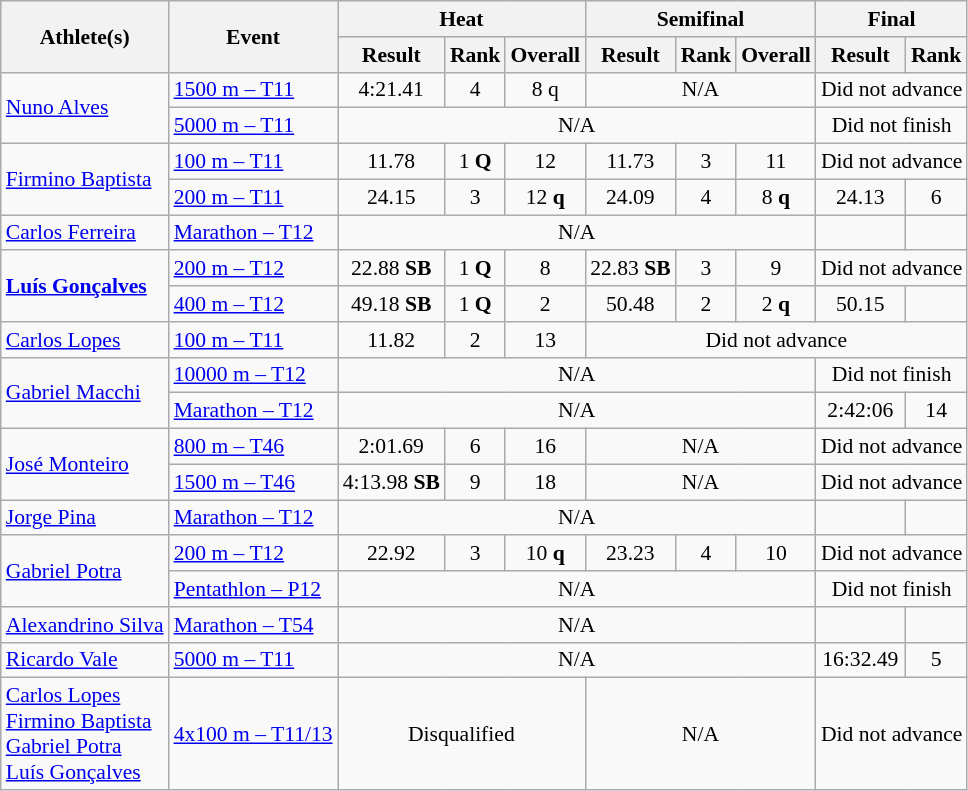<table class="wikitable" style="font-size:90%;">
<tr>
<th rowspan="2">Athlete(s)</th>
<th rowspan="2">Event</th>
<th colspan="3">Heat</th>
<th colspan="3">Semifinal</th>
<th colspan="2">Final</th>
</tr>
<tr>
<th>Result</th>
<th>Rank</th>
<th>Overall</th>
<th>Result</th>
<th>Rank</th>
<th>Overall</th>
<th>Result</th>
<th>Rank</th>
</tr>
<tr>
<td rowspan="2"><a href='#'>Nuno Alves</a></td>
<td><a href='#'>1500 m – T11</a></td>
<td align="center">4:21.41</td>
<td align="center">4</td>
<td align="center">8 q</td>
<td colspan="3" align="center">N/A</td>
<td colspan="2" align="center">Did not advance</td>
</tr>
<tr>
<td><a href='#'>5000 m – T11</a></td>
<td align="center" colspan="6">N/A</td>
<td align="center" colspan="2">Did not finish</td>
</tr>
<tr>
<td rowspan="2"><a href='#'>Firmino Baptista</a></td>
<td><a href='#'>100 m – T11</a></td>
<td align="center">11.78</td>
<td align="center">1 <strong>Q</strong></td>
<td align="center">12</td>
<td align="center">11.73</td>
<td align="center">3</td>
<td align="center">11</td>
<td align="center" colspan="2">Did not advance</td>
</tr>
<tr>
<td><a href='#'>200 m – T11</a></td>
<td align="center">24.15</td>
<td align="center">3</td>
<td align="center">12 <strong>q</strong></td>
<td align="center">24.09</td>
<td align="center">4</td>
<td align="center">8 <strong>q</strong></td>
<td align="center">24.13</td>
<td align="center">6</td>
</tr>
<tr>
<td><a href='#'>Carlos Ferreira</a></td>
<td><a href='#'>Marathon – T12</a></td>
<td colspan="6" align="center">N/A</td>
<td align="center"></td>
<td align="center"></td>
</tr>
<tr>
<td rowspan="2"><strong><a href='#'>Luís Gonçalves</a></strong></td>
<td><a href='#'>200 m – T12</a></td>
<td align="center">22.88 <strong>SB</strong></td>
<td align="center">1 <strong>Q</strong></td>
<td align="center">8</td>
<td align="center">22.83 <strong>SB</strong></td>
<td align="center">3</td>
<td align="center">9</td>
<td colspan="2" align="center">Did not advance</td>
</tr>
<tr>
<td><a href='#'>400 m – T12</a></td>
<td align="center">49.18  <strong>SB</strong></td>
<td align="center">1 <strong>Q</strong></td>
<td align="center">2</td>
<td align="center">50.48</td>
<td align="center">2</td>
<td align="center">2 <strong>q</strong></td>
<td align="center">50.15</td>
<td align="center"></td>
</tr>
<tr>
<td><a href='#'>Carlos Lopes</a></td>
<td><a href='#'>100 m – T11</a></td>
<td align="center">11.82</td>
<td align="center">2</td>
<td align="center">13</td>
<td align="center" colspan="5">Did not advance</td>
</tr>
<tr>
<td rowspan="2"><a href='#'>Gabriel Macchi</a></td>
<td><a href='#'>10000 m – T12</a></td>
<td colspan="6" align="center">N/A</td>
<td colspan="2" align="center">Did not finish</td>
</tr>
<tr>
<td><a href='#'>Marathon – T12</a></td>
<td colspan="6" align="center">N/A</td>
<td align="center">2:42:06</td>
<td align="center">14</td>
</tr>
<tr>
<td rowspan="2"><a href='#'>José Monteiro</a></td>
<td><a href='#'>800 m – T46</a></td>
<td align=center>2:01.69</td>
<td align=center>6</td>
<td align=center>16</td>
<td colspan="3" align="center">N/A</td>
<td colspan="2" align=center>Did not advance</td>
</tr>
<tr>
<td><a href='#'>1500 m – T46</a></td>
<td align="center">4:13.98 <strong>SB</strong></td>
<td align="center">9</td>
<td align="center">18</td>
<td colspan="3" align="center">N/A</td>
<td align="center" colspan="2">Did not advance</td>
</tr>
<tr>
<td><a href='#'>Jorge Pina</a></td>
<td><a href='#'>Marathon – T12</a></td>
<td colspan="6" align="center">N/A</td>
<td align="center"></td>
<td align="center"></td>
</tr>
<tr>
<td rowspan="2"><a href='#'>Gabriel Potra</a></td>
<td><a href='#'>200 m – T12</a></td>
<td align="center">22.92</td>
<td align="center">3</td>
<td align="center">10 <strong>q</strong></td>
<td align="center">23.23</td>
<td align="center">4</td>
<td align="center">10</td>
<td colspan="2" align="center">Did not advance</td>
</tr>
<tr>
<td><a href='#'>Pentathlon – P12</a></td>
<td colspan="6" align="center">N/A</td>
<td colspan="2" align="center">Did not finish</td>
</tr>
<tr>
<td><a href='#'>Alexandrino Silva</a></td>
<td><a href='#'>Marathon – T54</a></td>
<td colspan="6" align="center">N/A</td>
<td align="center"></td>
<td align="center"></td>
</tr>
<tr>
<td><a href='#'>Ricardo Vale</a></td>
<td><a href='#'>5000 m – T11</a></td>
<td align="center" colspan="6">N/A</td>
<td align="center">16:32.49</td>
<td align="center">5</td>
</tr>
<tr>
<td><a href='#'>Carlos Lopes</a><br><a href='#'>Firmino Baptista</a><br><a href='#'>Gabriel Potra</a><br><a href='#'>Luís Gonçalves</a></td>
<td><a href='#'>4x100 m – T11/13</a></td>
<td colspan="3" align="center">Disqualified</td>
<td colspan="3" align="center">N/A</td>
<td colspan="2" align="center">Did not advance</td>
</tr>
</table>
